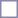<table style="border:1px solid #8888aa; background:#fff; padding:5px; font-size:95%; margin:0 12px 12px 0;">
</table>
